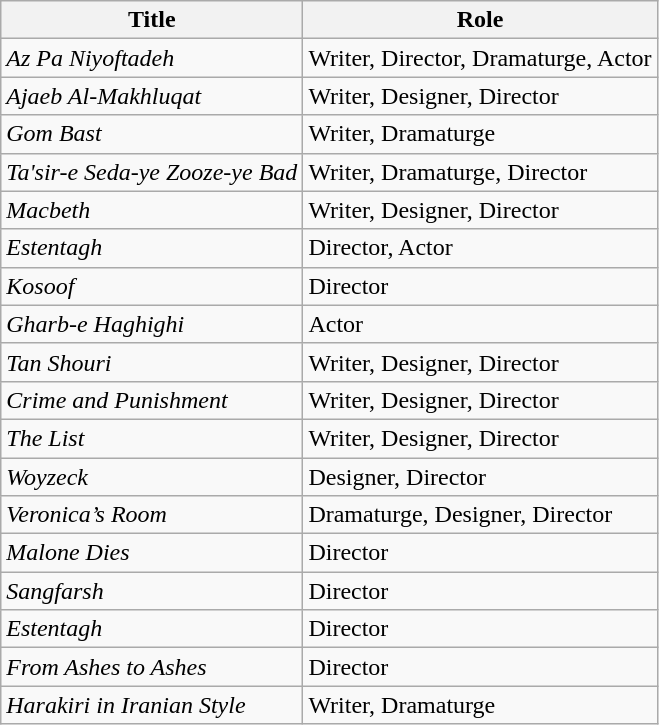<table class="wikitable sortable">
<tr>
<th>Title</th>
<th>Role</th>
</tr>
<tr>
<td><em>Az Pa Niyoftadeh</em></td>
<td>Writer, Director, Dramaturge, Actor</td>
</tr>
<tr>
<td><em>Ajaeb Al-Makhluqat</em></td>
<td>Writer, Designer, Director</td>
</tr>
<tr>
<td><em>Gom Bast</em></td>
<td>Writer, Dramaturge</td>
</tr>
<tr>
<td><em>Ta'sir-e Seda-ye Zooze-ye Bad</em></td>
<td>Writer, Dramaturge, Director</td>
</tr>
<tr>
<td><em>Macbeth</em></td>
<td>Writer, Designer, Director</td>
</tr>
<tr>
<td><em>Estentagh</em></td>
<td>Director, Actor</td>
</tr>
<tr>
<td><em>Kosoof</em></td>
<td>Director</td>
</tr>
<tr>
<td><em>Gharb-e Haghighi</em></td>
<td>Actor</td>
</tr>
<tr>
<td><em>Tan Shouri</em></td>
<td>Writer, Designer, Director</td>
</tr>
<tr>
<td><em>Crime and Punishment</em></td>
<td>Writer, Designer, Director</td>
</tr>
<tr>
<td><em>The List</em></td>
<td>Writer, Designer, Director</td>
</tr>
<tr>
<td><em>Woyzeck</em></td>
<td>Designer, Director</td>
</tr>
<tr>
<td><em>Veronica’s Room</em></td>
<td>Dramaturge, Designer, Director</td>
</tr>
<tr>
<td><em>Malone Dies</em></td>
<td>Director</td>
</tr>
<tr>
<td><em>Sangfarsh</em></td>
<td>Director</td>
</tr>
<tr>
<td><em>Estentagh</em></td>
<td>Director</td>
</tr>
<tr>
<td><em>From Ashes to Ashes</em></td>
<td>Director</td>
</tr>
<tr>
<td><em>Harakiri in Iranian Style</em></td>
<td>Writer, Dramaturge</td>
</tr>
</table>
